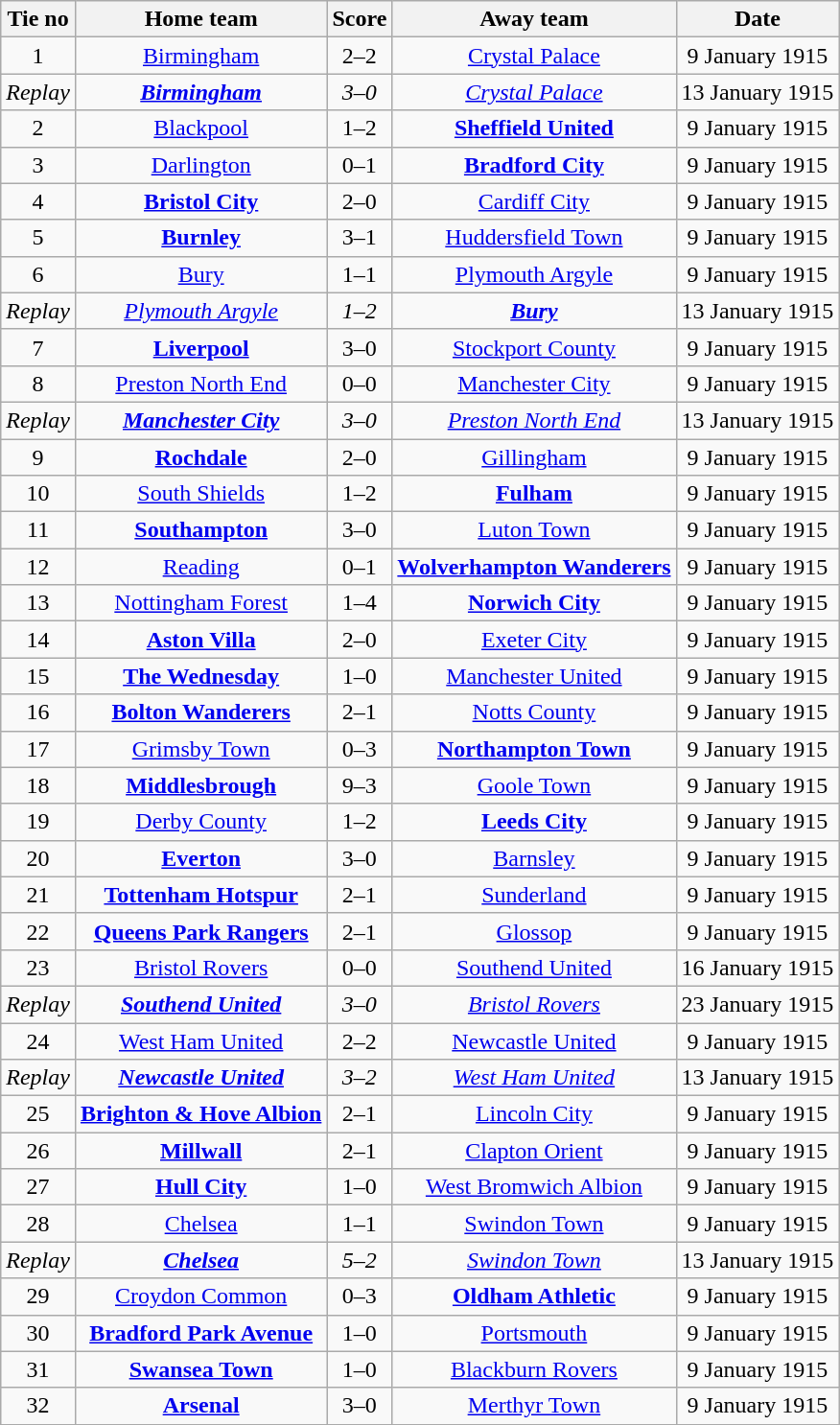<table class="wikitable" style="text-align: center">
<tr>
<th>Tie no</th>
<th>Home team</th>
<th>Score</th>
<th>Away team</th>
<th>Date</th>
</tr>
<tr>
<td>1</td>
<td><a href='#'>Birmingham</a></td>
<td>2–2</td>
<td><a href='#'>Crystal Palace</a></td>
<td>9 January 1915</td>
</tr>
<tr>
<td><em>Replay</em></td>
<td><strong><em><a href='#'>Birmingham</a></em></strong></td>
<td><em>3–0</em></td>
<td><em><a href='#'>Crystal Palace</a></em></td>
<td>13 January 1915</td>
</tr>
<tr>
<td>2</td>
<td><a href='#'>Blackpool</a></td>
<td>1–2</td>
<td><strong><a href='#'>Sheffield United</a></strong></td>
<td>9 January 1915</td>
</tr>
<tr>
<td>3</td>
<td><a href='#'>Darlington</a></td>
<td>0–1</td>
<td><strong><a href='#'>Bradford City</a></strong></td>
<td>9 January 1915</td>
</tr>
<tr>
<td>4</td>
<td><strong><a href='#'>Bristol City</a></strong></td>
<td>2–0</td>
<td><a href='#'>Cardiff City</a></td>
<td>9 January 1915</td>
</tr>
<tr>
<td>5</td>
<td><strong><a href='#'>Burnley</a></strong></td>
<td>3–1</td>
<td><a href='#'>Huddersfield Town</a></td>
<td>9 January 1915</td>
</tr>
<tr>
<td>6</td>
<td><a href='#'>Bury</a></td>
<td>1–1</td>
<td><a href='#'>Plymouth Argyle</a></td>
<td>9 January 1915</td>
</tr>
<tr>
<td><em>Replay</em></td>
<td><em><a href='#'>Plymouth Argyle</a></em></td>
<td><em>1–2</em></td>
<td><strong><em><a href='#'>Bury</a></em></strong></td>
<td>13 January 1915</td>
</tr>
<tr>
<td>7</td>
<td><strong><a href='#'>Liverpool</a></strong></td>
<td>3–0</td>
<td><a href='#'>Stockport County</a></td>
<td>9 January 1915</td>
</tr>
<tr>
<td>8</td>
<td><a href='#'>Preston North End</a></td>
<td>0–0</td>
<td><a href='#'>Manchester City</a></td>
<td>9 January 1915</td>
</tr>
<tr>
<td><em>Replay</em></td>
<td><strong><em><a href='#'>Manchester City</a></em></strong></td>
<td><em>3–0</em></td>
<td><em><a href='#'>Preston North End</a></em></td>
<td>13 January 1915</td>
</tr>
<tr>
<td>9</td>
<td><strong><a href='#'>Rochdale</a></strong></td>
<td>2–0</td>
<td><a href='#'>Gillingham</a></td>
<td>9 January 1915</td>
</tr>
<tr>
<td>10</td>
<td><a href='#'>South Shields</a></td>
<td>1–2</td>
<td><strong><a href='#'>Fulham</a></strong></td>
<td>9 January 1915</td>
</tr>
<tr>
<td>11</td>
<td><strong><a href='#'>Southampton</a></strong></td>
<td>3–0</td>
<td><a href='#'>Luton Town</a></td>
<td>9 January 1915</td>
</tr>
<tr>
<td>12</td>
<td><a href='#'>Reading</a></td>
<td>0–1</td>
<td><strong><a href='#'>Wolverhampton Wanderers</a></strong></td>
<td>9 January 1915</td>
</tr>
<tr>
<td>13</td>
<td><a href='#'>Nottingham Forest</a></td>
<td>1–4</td>
<td><strong><a href='#'>Norwich City</a></strong></td>
<td>9 January 1915</td>
</tr>
<tr>
<td>14</td>
<td><strong><a href='#'>Aston Villa</a></strong></td>
<td>2–0</td>
<td><a href='#'>Exeter City</a></td>
<td>9 January 1915</td>
</tr>
<tr>
<td>15</td>
<td><strong><a href='#'>The Wednesday</a></strong></td>
<td>1–0</td>
<td><a href='#'>Manchester United</a></td>
<td>9 January 1915</td>
</tr>
<tr>
<td>16</td>
<td><strong><a href='#'>Bolton Wanderers</a></strong></td>
<td>2–1</td>
<td><a href='#'>Notts County</a></td>
<td>9 January 1915</td>
</tr>
<tr>
<td>17</td>
<td><a href='#'>Grimsby Town</a></td>
<td>0–3</td>
<td><strong><a href='#'>Northampton Town</a></strong></td>
<td>9 January 1915</td>
</tr>
<tr>
<td>18</td>
<td><strong><a href='#'>Middlesbrough</a></strong></td>
<td>9–3</td>
<td><a href='#'>Goole Town</a></td>
<td>9 January 1915</td>
</tr>
<tr>
<td>19</td>
<td><a href='#'>Derby County</a></td>
<td>1–2</td>
<td><strong><a href='#'>Leeds City</a></strong></td>
<td>9 January 1915</td>
</tr>
<tr>
<td>20</td>
<td><strong><a href='#'>Everton</a></strong></td>
<td>3–0</td>
<td><a href='#'>Barnsley</a></td>
<td>9 January 1915</td>
</tr>
<tr>
<td>21</td>
<td><strong><a href='#'>Tottenham Hotspur</a></strong></td>
<td>2–1</td>
<td><a href='#'>Sunderland</a></td>
<td>9 January 1915</td>
</tr>
<tr>
<td>22</td>
<td><strong><a href='#'>Queens Park Rangers</a></strong></td>
<td>2–1</td>
<td><a href='#'>Glossop</a></td>
<td>9 January 1915</td>
</tr>
<tr>
<td>23</td>
<td><a href='#'>Bristol Rovers</a></td>
<td>0–0</td>
<td><a href='#'>Southend United</a></td>
<td>16 January 1915</td>
</tr>
<tr>
<td><em>Replay</em></td>
<td><strong><em><a href='#'>Southend United</a></em></strong></td>
<td><em>3–0</em></td>
<td><em><a href='#'>Bristol Rovers</a></em></td>
<td>23 January 1915</td>
</tr>
<tr>
<td>24</td>
<td><a href='#'>West Ham United</a></td>
<td>2–2</td>
<td><a href='#'>Newcastle United</a></td>
<td>9 January 1915</td>
</tr>
<tr>
<td><em>Replay</em></td>
<td><strong><em><a href='#'>Newcastle United</a></em></strong></td>
<td><em>3–2</em></td>
<td><em><a href='#'>West Ham United</a></em></td>
<td>13 January 1915</td>
</tr>
<tr>
<td>25</td>
<td><strong><a href='#'>Brighton & Hove Albion</a></strong></td>
<td>2–1</td>
<td><a href='#'>Lincoln City</a></td>
<td>9 January 1915</td>
</tr>
<tr>
<td>26</td>
<td><strong><a href='#'>Millwall</a></strong></td>
<td>2–1</td>
<td><a href='#'>Clapton Orient</a></td>
<td>9 January 1915</td>
</tr>
<tr>
<td>27</td>
<td><strong><a href='#'>Hull City</a></strong></td>
<td>1–0</td>
<td><a href='#'>West Bromwich Albion</a></td>
<td>9 January 1915</td>
</tr>
<tr>
<td>28</td>
<td><a href='#'>Chelsea</a></td>
<td>1–1</td>
<td><a href='#'>Swindon Town</a></td>
<td>9 January 1915</td>
</tr>
<tr>
<td><em>Replay</em></td>
<td><strong><em><a href='#'>Chelsea</a></em></strong></td>
<td><em>5–2</em></td>
<td><em><a href='#'>Swindon Town</a></em></td>
<td>13 January 1915</td>
</tr>
<tr>
<td>29</td>
<td><a href='#'>Croydon Common</a></td>
<td>0–3</td>
<td><strong><a href='#'>Oldham Athletic</a></strong></td>
<td>9 January 1915</td>
</tr>
<tr>
<td>30</td>
<td><strong><a href='#'>Bradford Park Avenue</a></strong></td>
<td>1–0</td>
<td><a href='#'>Portsmouth</a></td>
<td>9 January 1915</td>
</tr>
<tr>
<td>31</td>
<td><strong><a href='#'>Swansea Town</a></strong></td>
<td>1–0</td>
<td><a href='#'>Blackburn Rovers</a></td>
<td>9 January 1915</td>
</tr>
<tr>
<td>32</td>
<td><strong><a href='#'>Arsenal</a></strong></td>
<td>3–0</td>
<td><a href='#'>Merthyr Town</a></td>
<td>9 January 1915</td>
</tr>
<tr>
</tr>
</table>
